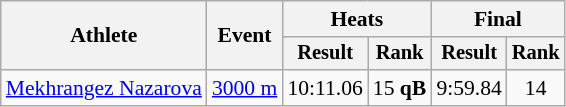<table class="wikitable" style="font-size:90%">
<tr>
<th rowspan=2>Athlete</th>
<th rowspan=2>Event</th>
<th colspan=2>Heats</th>
<th colspan=2>Final</th>
</tr>
<tr style="font-size:95%">
<th>Result</th>
<th>Rank</th>
<th>Result</th>
<th>Rank</th>
</tr>
<tr align=center>
<td align=left><a href='#'>Mekhrangez Nazarova</a></td>
<td align=left><a href='#'>3000 m</a></td>
<td>10:11.06</td>
<td>15 <strong>qB</strong></td>
<td>9:59.84</td>
<td>14</td>
</tr>
</table>
